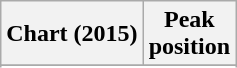<table class="wikitable sortable plainrowheaders">
<tr>
<th scope="col">Chart (2015)</th>
<th scope="col">Peak<br>position</th>
</tr>
<tr>
</tr>
<tr>
</tr>
</table>
